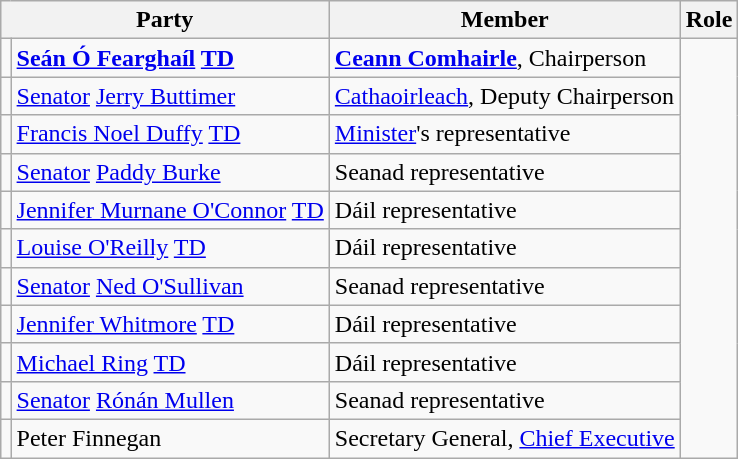<table class="wikitable"  style="margin: 1em auto 1em auto" border="1">
<tr>
<th colspan="2" scope="col">Party </th>
<th scope="col">Member </th>
<th scope="col">Role </th>
</tr>
<tr>
<td></td>
<td><strong><a href='#'>Seán Ó Fearghaíl</a> <a href='#'>TD</a></strong></td>
<td><strong><a href='#'>Ceann Comhairle</a></strong>, Chairperson</td>
</tr>
<tr>
<td></td>
<td><a href='#'>Senator</a> <a href='#'>Jerry Buttimer</a></td>
<td><a href='#'>Cathaoirleach</a>, Deputy Chairperson</td>
</tr>
<tr>
<td></td>
<td><a href='#'>Francis Noel Duffy</a> <a href='#'>TD</a></td>
<td><a href='#'>Minister</a>'s representative</td>
</tr>
<tr>
<td></td>
<td><a href='#'>Senator</a> <a href='#'>Paddy Burke</a></td>
<td>Seanad representative</td>
</tr>
<tr>
<td></td>
<td><a href='#'>Jennifer Murnane O'Connor</a> <a href='#'>TD</a></td>
<td>Dáil representative</td>
</tr>
<tr>
<td></td>
<td><a href='#'>Louise O'Reilly</a> <a href='#'>TD</a></td>
<td>Dáil representative</td>
</tr>
<tr>
<td></td>
<td><a href='#'>Senator</a> <a href='#'>Ned O'Sullivan</a></td>
<td>Seanad representative</td>
</tr>
<tr>
<td></td>
<td><a href='#'>Jennifer Whitmore</a> <a href='#'>TD</a></td>
<td>Dáil representative</td>
</tr>
<tr>
<td></td>
<td><a href='#'>Michael Ring</a> <a href='#'>TD</a></td>
<td>Dáil representative</td>
</tr>
<tr>
<td></td>
<td><a href='#'>Senator</a> <a href='#'>Rónán Mullen</a></td>
<td>Seanad representative</td>
</tr>
<tr>
<td></td>
<td>Peter Finnegan</td>
<td>Secretary General, <a href='#'>Chief Executive</a></td>
</tr>
</table>
